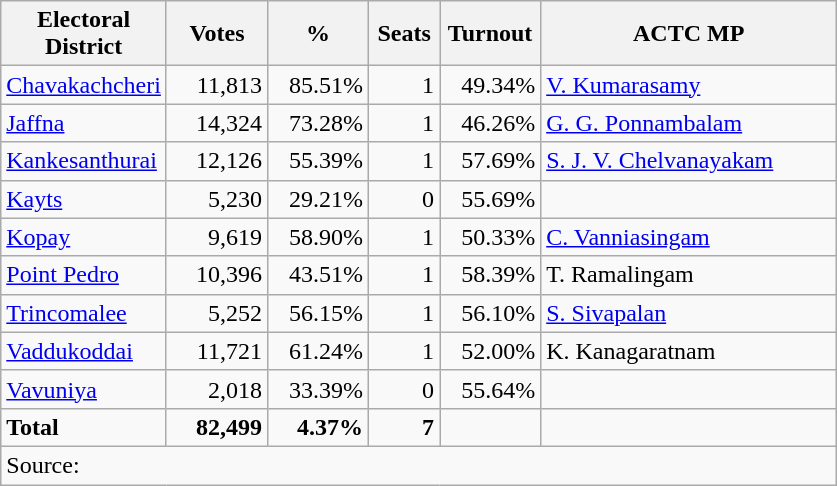<table class="wikitable" border="1" style="text-align:right;">
<tr>
<th align=left width="100">Electoral District</th>
<th align=left width="60">Votes</th>
<th align=left width="60">%</th>
<th align=left width="40">Seats</th>
<th align=left width="60">Turnout</th>
<th align=left width="190">ACTC MP</th>
</tr>
<tr>
<td align=left><a href='#'>Chavakachcheri</a></td>
<td>11,813</td>
<td>85.51%</td>
<td>1</td>
<td>49.34%</td>
<td align=left><a href='#'>V. Kumarasamy</a></td>
</tr>
<tr>
<td align=left><a href='#'>Jaffna</a></td>
<td>14,324</td>
<td>73.28%</td>
<td>1</td>
<td>46.26%</td>
<td align=left><a href='#'>G. G. Ponnambalam</a></td>
</tr>
<tr>
<td align=left><a href='#'>Kankesanthurai</a></td>
<td>12,126</td>
<td>55.39%</td>
<td>1</td>
<td>57.69%</td>
<td align=left><a href='#'>S. J. V. Chelvanayakam</a></td>
</tr>
<tr>
<td align=left><a href='#'>Kayts</a></td>
<td>5,230</td>
<td>29.21%</td>
<td>0</td>
<td>55.69%</td>
<td></td>
</tr>
<tr>
<td align=left><a href='#'>Kopay</a></td>
<td>9,619</td>
<td>58.90%</td>
<td>1</td>
<td>50.33%</td>
<td align=left><a href='#'>C. Vanniasingam</a></td>
</tr>
<tr>
<td align=left><a href='#'>Point Pedro</a></td>
<td>10,396</td>
<td>43.51%</td>
<td>1</td>
<td>58.39%</td>
<td align=left>T. Ramalingam</td>
</tr>
<tr>
<td align=left><a href='#'>Trincomalee</a></td>
<td>5,252</td>
<td>56.15%</td>
<td>1</td>
<td>56.10%</td>
<td align=left><a href='#'>S. Sivapalan</a></td>
</tr>
<tr>
<td align=left><a href='#'>Vaddukoddai</a></td>
<td>11,721</td>
<td>61.24%</td>
<td>1</td>
<td>52.00%</td>
<td align=left>K. Kanagaratnam</td>
</tr>
<tr>
<td align=left><a href='#'>Vavuniya</a></td>
<td>2,018</td>
<td>33.39%</td>
<td>0</td>
<td>55.64%</td>
<td></td>
</tr>
<tr>
<td align=left><strong>Total</strong></td>
<td><strong>82,499</strong></td>
<td><strong>4.37%</strong></td>
<td><strong>7</strong></td>
<td></td>
<td></td>
</tr>
<tr>
<td align=left colspan=6>Source:</td>
</tr>
</table>
